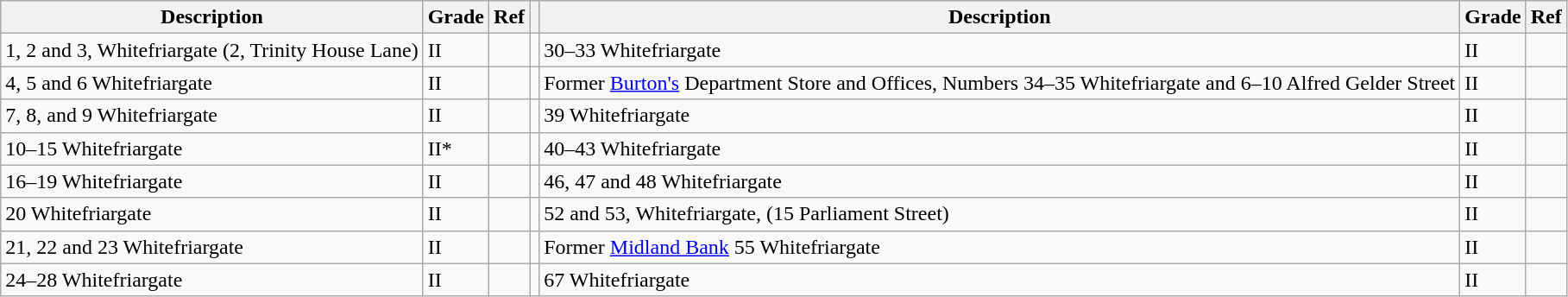<table class="wikitable">
<tr>
<th>Description</th>
<th>Grade</th>
<th>Ref</th>
<th></th>
<th>Description</th>
<th>Grade</th>
<th>Ref</th>
</tr>
<tr>
<td>1, 2 and 3, Whitefriargate (2, Trinity House Lane)</td>
<td>II</td>
<td></td>
<td></td>
<td>30–33 Whitefriargate</td>
<td>II</td>
<td></td>
</tr>
<tr>
<td>4, 5 and 6 Whitefriargate</td>
<td>II</td>
<td></td>
<td></td>
<td>Former <a href='#'>Burton's</a> Department Store and Offices, Numbers 34–35 Whitefriargate and 6–10 Alfred Gelder Street</td>
<td>II</td>
<td></td>
</tr>
<tr>
<td>7, 8, and 9 Whitefriargate</td>
<td>II</td>
<td></td>
<td></td>
<td>39 Whitefriargate</td>
<td>II</td>
<td></td>
</tr>
<tr>
<td>10–15 Whitefriargate</td>
<td>II*</td>
<td></td>
<td></td>
<td>40–43 Whitefriargate</td>
<td>II</td>
<td></td>
</tr>
<tr>
<td>16–19 Whitefriargate</td>
<td>II</td>
<td></td>
<td></td>
<td>46, 47 and 48 Whitefriargate</td>
<td>II</td>
<td></td>
</tr>
<tr>
<td>20 Whitefriargate</td>
<td>II</td>
<td></td>
<td></td>
<td>52 and 53, Whitefriargate, (15 Parliament Street)</td>
<td>II</td>
<td></td>
</tr>
<tr>
<td>21, 22 and 23 Whitefriargate</td>
<td>II</td>
<td></td>
<td></td>
<td>Former <a href='#'>Midland Bank</a> 55 Whitefriargate</td>
<td>II</td>
<td></td>
</tr>
<tr>
<td>24–28 Whitefriargate</td>
<td>II</td>
<td></td>
<td></td>
<td>67 Whitefriargate</td>
<td>II</td>
<td></td>
</tr>
</table>
